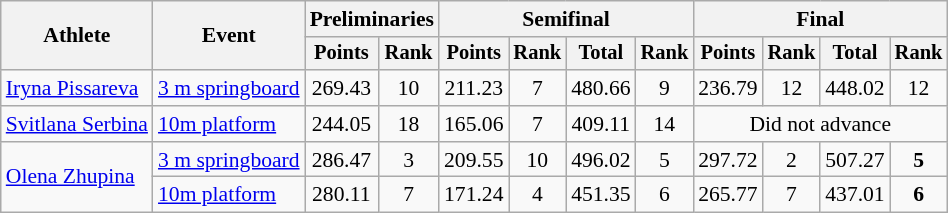<table class="wikitable" style="font-size:90%">
<tr>
<th rowspan="2">Athlete</th>
<th rowspan="2">Event</th>
<th colspan=2>Preliminaries</th>
<th colspan=4>Semifinal</th>
<th colspan=4>Final</th>
</tr>
<tr style="font-size:95%">
<th>Points</th>
<th>Rank</th>
<th>Points</th>
<th>Rank</th>
<th>Total</th>
<th>Rank</th>
<th>Points</th>
<th>Rank</th>
<th>Total</th>
<th>Rank</th>
</tr>
<tr align=center>
<td align=left><a href='#'>Iryna Pissareva</a></td>
<td align=left><a href='#'>3 m springboard</a></td>
<td>269.43</td>
<td>10</td>
<td>211.23</td>
<td>7</td>
<td>480.66</td>
<td>9</td>
<td>236.79</td>
<td>12</td>
<td>448.02</td>
<td>12</td>
</tr>
<tr align=center>
<td align=left><a href='#'>Svitlana Serbina</a></td>
<td align=left rowspan=1><a href='#'>10m platform</a></td>
<td>244.05</td>
<td>18</td>
<td>165.06</td>
<td>7</td>
<td>409.11</td>
<td>14</td>
<td colspan=4>Did not advance</td>
</tr>
<tr align=center>
<td align=left rowspan=2><a href='#'>Olena Zhupina</a></td>
<td align=left><a href='#'>3 m springboard</a></td>
<td>286.47</td>
<td>3</td>
<td>209.55</td>
<td>10</td>
<td>496.02</td>
<td>5</td>
<td>297.72</td>
<td>2</td>
<td>507.27</td>
<td><strong>5</strong></td>
</tr>
<tr align=center>
<td align=left rowspan=1><a href='#'>10m platform</a></td>
<td>280.11</td>
<td>7</td>
<td>171.24</td>
<td>4</td>
<td>451.35</td>
<td>6</td>
<td>265.77</td>
<td>7</td>
<td>437.01</td>
<td><strong>6</strong></td>
</tr>
</table>
